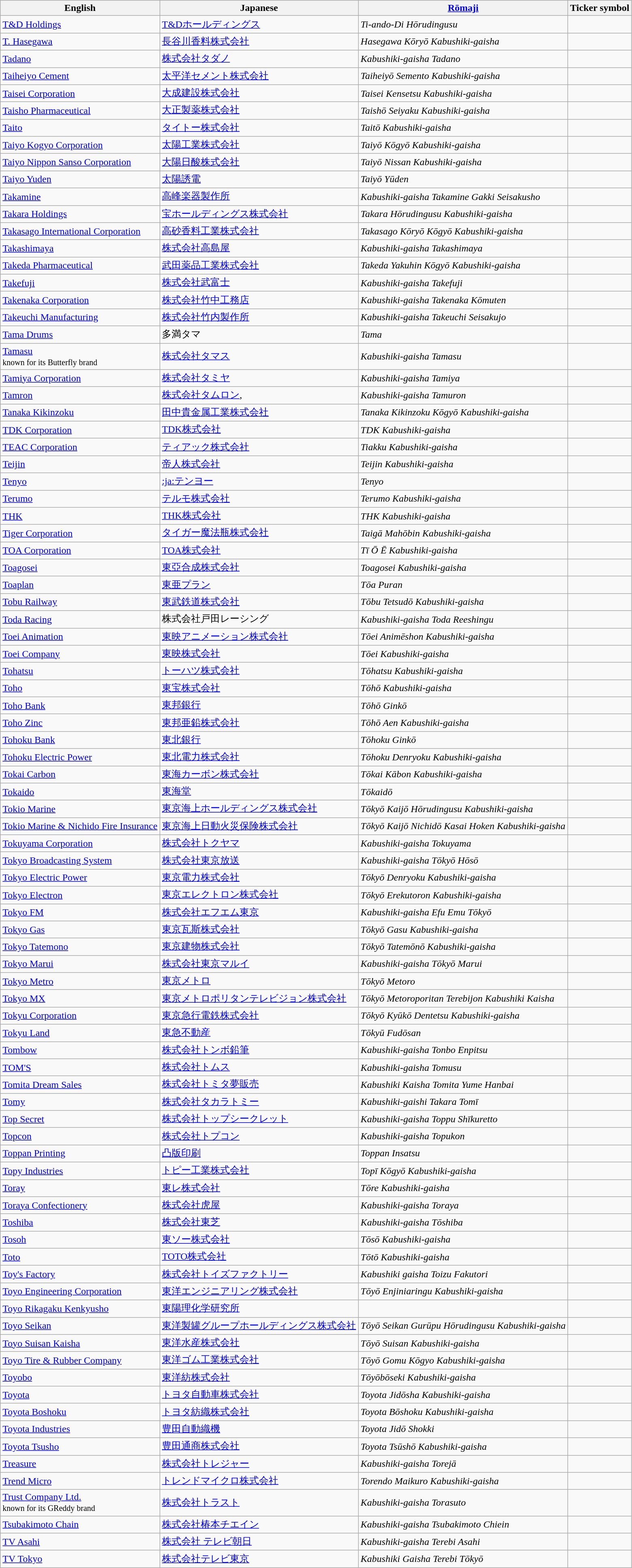<table class="wikitable">
<tr>
<th>English</th>
<th>Japanese</th>
<th><a href='#'>Rōmaji</a></th>
<th>Ticker symbol</th>
</tr>
<tr>
<td><a href='#'>T&D Holdings</a></td>
<td><a href='#'>T&Dホールディングス</a></td>
<td><em>Ti-ando-Di Hōrudingusu</em></td>
<td></td>
</tr>
<tr>
<td><a href='#'>T. Hasegawa</a></td>
<td><a href='#'>長谷川香料株式会社</a></td>
<td><em>Hasegawa Kōryō Kabushiki-gaisha</em></td>
<td></td>
</tr>
<tr>
<td><a href='#'>Tadano</a></td>
<td><a href='#'>株式会社タダノ</a></td>
<td><em>Kabushiki-gaisha Tadano</em></td>
<td></td>
</tr>
<tr>
<td><a href='#'>Taiheiyo Cement</a></td>
<td><a href='#'>太平洋セメント株式会社</a></td>
<td><em>Taiheiyō Semento Kabushiki-gaisha</em></td>
<td></td>
</tr>
<tr>
<td><a href='#'>Taisei Corporation</a></td>
<td><a href='#'>大成建設株式会社</a></td>
<td><em>Taisei Kensetsu Kabushiki-gaisha</em></td>
<td></td>
</tr>
<tr>
<td><a href='#'>Taisho Pharmaceutical</a></td>
<td><a href='#'>大正製薬株式会社</a></td>
<td><em>Taishō Seiyaku Kabushiki-gaisha</em></td>
<td></td>
</tr>
<tr>
<td><a href='#'>Taito</a></td>
<td><a href='#'>タイトー株式会社</a></td>
<td><em>Taitō Kabushiki-gaisha</em></td>
<td></td>
</tr>
<tr>
<td><a href='#'>Taiyo Kogyo Corporation</a></td>
<td><a href='#'>太陽工業株式会社</a></td>
<td><em>Taiyō Kōgyō Kabushiki-gaisha</em></td>
<td></td>
</tr>
<tr>
<td><a href='#'>Taiyo Nippon Sanso Corporation</a></td>
<td><a href='#'>大陽日酸株式会社</a></td>
<td><em>Taiyō Nissan Kabushiki-gaisha</em></td>
<td></td>
</tr>
<tr>
<td><a href='#'>Taiyo Yuden</a></td>
<td><a href='#'>太陽誘電</a></td>
<td><em>Taiyō Yūden</em></td>
<td></td>
</tr>
<tr>
<td><a href='#'>Takamine</a></td>
<td><a href='#'>高峰楽器製作所</a></td>
<td><em> Kabushiki-gaisha Takamine Gakki Seisakusho</em></td>
<td></td>
</tr>
<tr>
<td><a href='#'>Takara Holdings</a></td>
<td><a href='#'>宝ホールディングス株式会社</a></td>
<td><em>Takara Hōrudingusu Kabushiki-gaisha</em></td>
<td></td>
</tr>
<tr>
<td><a href='#'>Takasago International Corporation</a></td>
<td><a href='#'>高砂香料工業株式会社</a></td>
<td><em>Takasago Kōryō Kōgyō Kabushiki-gaisha</em></td>
<td></td>
</tr>
<tr>
<td><a href='#'>Takashimaya</a></td>
<td><a href='#'>株式会社高島屋</a></td>
<td><em>Kabushiki-gaisha Takashimaya</em></td>
<td></td>
</tr>
<tr>
<td><a href='#'>Takeda Pharmaceutical</a></td>
<td><a href='#'>武田薬品工業株式会社</a></td>
<td><em>Takeda Yakuhin Kōgyō Kabushiki-gaisha</em></td>
<td></td>
</tr>
<tr>
<td><a href='#'>Takefuji</a></td>
<td><a href='#'>株式会社武富士</a></td>
<td><em>Kabushiki-gaisha Takefuji</em></td>
<td></td>
</tr>
<tr>
<td><a href='#'>Takenaka Corporation</a></td>
<td><a href='#'>株式会社竹中工務店</a></td>
<td><em>Kabushiki-gaisha Takenaka Kōmuten</em></td>
<td></td>
</tr>
<tr>
<td><a href='#'>Takeuchi Manufacturing</a></td>
<td><a href='#'>株式会社竹内製作所</a></td>
<td><em>Kabushiki-gaisha Takeuchi Seisakujo</em></td>
<td></td>
</tr>
<tr>
<td><a href='#'>Tama Drums</a></td>
<td>多満タマ</td>
<td><em>Tama</em></td>
<td></td>
</tr>
<tr>
<td><a href='#'>Tamasu</a><br><small>known for its Butterfly brand</small></td>
<td><a href='#'>株式会社タマス</a></td>
<td><em>Kabushiki-gaisha Tamasu</em></td>
<td></td>
</tr>
<tr>
<td><a href='#'>Tamiya Corporation</a></td>
<td><a href='#'>株式会社タミヤ</a></td>
<td><em>Kabushiki-gaisha Tamiya</em></td>
<td></td>
</tr>
<tr>
<td><a href='#'>Tamron</a></td>
<td><a href='#'>株式会社タムロン</a>,</td>
<td><em>Kabushiki-gaisha Tamuron</em></td>
<td></td>
</tr>
<tr>
<td><a href='#'>Tanaka Kikinzoku</a></td>
<td><a href='#'>田中貴金属工業株式会社</a></td>
<td><em>Tanaka Kikinzoku Kōgyō Kabushiki-gaisha</em></td>
<td></td>
</tr>
<tr>
<td><a href='#'>TDK Corporation</a></td>
<td><a href='#'>TDK株式会社</a></td>
<td><em>TDK Kabushiki-gaisha</em></td>
<td></td>
</tr>
<tr>
<td><a href='#'>TEAC Corporation</a></td>
<td><a href='#'>ティアック株式会社</a></td>
<td><em>Tiakku Kabushiki-gaisha</em></td>
<td></td>
</tr>
<tr>
<td><a href='#'>Teijin</a></td>
<td><a href='#'>帝人株式会社</a></td>
<td><em>Teijin Kabushiki-gaisha</em></td>
<td></td>
</tr>
<tr>
<td><a href='#'>Tenyo</a></td>
<td><a href='#'>:ja:テンヨー</a></td>
<td><em>Tenyo</em></td>
<td></td>
</tr>
<tr>
<td><a href='#'>Terumo</a></td>
<td><a href='#'>テルモ株式会社</a></td>
<td><em>Terumo Kabushiki-gaisha</em></td>
<td></td>
</tr>
<tr>
<td><a href='#'>THK</a></td>
<td><a href='#'>THK株式会社</a></td>
<td><em>THK Kabushiki-gaisha</em></td>
<td></td>
</tr>
<tr>
<td><a href='#'>Tiger Corporation</a></td>
<td><a href='#'>タイガー魔法瓶株式会社</a></td>
<td><em>Taigā Mahōbin Kabushiki-gaisha</em></td>
<td></td>
</tr>
<tr>
<td><a href='#'>TOA Corporation</a></td>
<td><a href='#'>TOA株式会社</a></td>
<td><em>Tī Ō Ē Kabushiki-gaisha</em></td>
<td></td>
</tr>
<tr>
<td><a href='#'>Toagosei</a></td>
<td><a href='#'>東亞合成株式会社</a></td>
<td><em>Toagosei Kabushiki-gaisha</em></td>
<td></td>
</tr>
<tr>
<td><a href='#'>Toaplan</a></td>
<td><a href='#'>東亜プラン</a></td>
<td><em>Tōa Puran</em></td>
<td></td>
</tr>
<tr>
<td><a href='#'>Tobu Railway</a></td>
<td><a href='#'>東武鉄道株式会社</a></td>
<td><em>Tōbu Tetsudō Kabushiki-gaisha</em></td>
<td></td>
</tr>
<tr>
<td><a href='#'>Toda Racing</a></td>
<td>株式会社戸田レーシング</td>
<td><em>Kabushiki-gaisha Toda Reeshingu</em></td>
<td></td>
</tr>
<tr>
<td><a href='#'>Toei Animation</a></td>
<td><a href='#'>東映アニメーション株式会社</a></td>
<td><em>Tōei Animēshon Kabushiki-gaisha</em></td>
<td></td>
</tr>
<tr>
<td><a href='#'>Toei Company</a></td>
<td><a href='#'>東映株式会社</a></td>
<td><em>Tōei Kabushiki-gaisha</em></td>
<td></td>
</tr>
<tr>
<td><a href='#'>Tohatsu</a></td>
<td><a href='#'>トーハツ株式会社</a></td>
<td><em>Tōhatsu Kabushiki-gaisha</em></td>
<td></td>
</tr>
<tr>
<td><a href='#'>Toho</a></td>
<td><a href='#'>東宝株式会社</a></td>
<td><em>Tōhō Kabushiki-gaisha</em></td>
<td></td>
</tr>
<tr>
<td><a href='#'>Toho Bank</a></td>
<td><a href='#'>東邦銀行</a></td>
<td><em>Tōhō Ginkō</em></td>
<td></td>
</tr>
<tr>
<td><a href='#'>Toho Zinc</a></td>
<td><a href='#'>東邦亜鉛株式会社</a></td>
<td><em>Tōhō Aen Kabushiki-gaisha</em></td>
<td></td>
</tr>
<tr>
<td><a href='#'>Tohoku Bank</a></td>
<td><a href='#'>東北銀行</a></td>
<td><em>Tōhoku Ginkō</em></td>
<td></td>
</tr>
<tr>
<td><a href='#'>Tohoku Electric Power</a></td>
<td><a href='#'>東北電力株式会社</a></td>
<td><em>Tōhoku Denryoku Kabushiki-gaisha</em></td>
<td></td>
</tr>
<tr>
<td><a href='#'>Tokai Carbon</a></td>
<td><a href='#'>東海カーボン株式会社</a></td>
<td><em>Tōkai Kābon Kabushiki-gaisha</em></td>
<td></td>
</tr>
<tr>
<td><a href='#'>Tokaido</a></td>
<td><a href='#'>東海堂</a></td>
<td><em>Tōkaidō</em></td>
<td></td>
</tr>
<tr>
<td><a href='#'>Tokio Marine</a></td>
<td><a href='#'>東京海上ホールディングス株式会社</a></td>
<td><em>Tōkyō Kaijō Hōrudingusu Kabushiki-gaisha</em></td>
<td></td>
</tr>
<tr>
<td><a href='#'>Tokio Marine & Nichido Fire Insurance</a></td>
<td><a href='#'>東京海上日動火災保険株式会社</a></td>
<td><em>Tōkyō Kaijō Nichidō Kasai Hoken Kabushiki-gaisha</em></td>
<td></td>
</tr>
<tr>
<td><a href='#'>Tokuyama Corporation</a></td>
<td><a href='#'>株式会社トクヤマ</a></td>
<td><em>Kabushiki-gaisha Tokuyama</em></td>
<td></td>
</tr>
<tr>
<td><a href='#'>Tokyo Broadcasting System</a></td>
<td><a href='#'>株式会社東京放送</a></td>
<td><em>Kabushiki-gaisha Tōkyō Hōsō</em></td>
<td></td>
</tr>
<tr>
<td><a href='#'>Tokyo Electric Power</a></td>
<td><a href='#'>東京電力株式会社</a></td>
<td><em>Tōkyō Denryoku Kabushiki-gaisha</em></td>
<td></td>
</tr>
<tr>
<td><a href='#'>Tokyo Electron</a></td>
<td><a href='#'>東京エレクトロン株式会社</a></td>
<td><em>Tōkyō Erekutoron Kabushiki-gaisha</em></td>
<td></td>
</tr>
<tr>
<td><a href='#'>Tokyo FM</a></td>
<td><a href='#'>株式会社エフエム東京</a></td>
<td><em>Kabushiki-gaisha Efu Emu Tōkyō</em></td>
<td></td>
</tr>
<tr>
<td><a href='#'>Tokyo Gas</a></td>
<td><a href='#'>東京瓦斯株式会社</a></td>
<td><em>Tōkyō Gasu Kabushiki-gaisha</em></td>
<td></td>
</tr>
<tr>
<td><a href='#'>Tokyo Tatemono</a></td>
<td><a href='#'>東京建物株式会社</a></td>
<td><em>Tōkyō Tatemōnō Kabushiki-gaisha</em></td>
<td></td>
</tr>
<tr>
<td><a href='#'>Tokyo Marui</a></td>
<td><a href='#'>株式会社東京マルイ</a></td>
<td><em>Kabushiki-gaisha Tōkyō Marui</em></td>
<td></td>
</tr>
<tr>
<td><a href='#'>Tokyo Metro</a></td>
<td><a href='#'>東京メトロ</a></td>
<td><em>Tōkyō Metoro</em></td>
<td></td>
</tr>
<tr>
<td><a href='#'>Tokyo MX</a></td>
<td><a href='#'>東京メトロポリタンテレビジョン株式会社</a></td>
<td><em>Tōkyō Metoroporitan Terebijon Kabushiki Kaisha</em></td>
<td></td>
</tr>
<tr>
<td><a href='#'>Tokyu Corporation</a></td>
<td><a href='#'>東京急行電鉄株式会社</a></td>
<td><em>Tōkyō Kyūkō Dentetsu Kabushiki-gaisha</em></td>
<td></td>
</tr>
<tr>
<td><a href='#'>Tokyu Land</a></td>
<td><a href='#'>東急不動産</a></td>
<td><em>Tōkyū Fudōsan</em></td>
<td></td>
</tr>
<tr>
<td><a href='#'>Tombow</a></td>
<td><a href='#'>株式会社トンボ鉛筆</a></td>
<td><em>Kabushiki-gaisha Tonbo Enpitsu</em></td>
<td></td>
</tr>
<tr>
<td><a href='#'>TOM'S</a></td>
<td><a href='#'>株式会社トムス</a></td>
<td><em>Kabushiki-gaisha Tomusu</em></td>
<td></td>
</tr>
<tr>
<td><a href='#'>Tomita Dream Sales</a></td>
<td><a href='#'>株式会社トミタ夢販売</a></td>
<td><em>Kabushiki Kaisha Tomita Yume Hanbai</em></td>
<td></td>
</tr>
<tr>
<td><a href='#'>Tomy</a></td>
<td><a href='#'>株式会社タカラトミー</a></td>
<td><em>Kabushiki-gaishi Takara Tomī</em></td>
<td></td>
</tr>
<tr>
<td><a href='#'>Top Secret</a></td>
<td><a href='#'>株式会社トップシークレット</a></td>
<td><em>Kabushiki-gaisha Toppu Shīkuretto</em></td>
<td></td>
</tr>
<tr>
<td><a href='#'>Topcon</a></td>
<td><a href='#'>株式会社トプコン</a></td>
<td><em>Kabushiki-gaisha Topukon</em></td>
<td></td>
</tr>
<tr>
<td><a href='#'>Toppan Printing</a></td>
<td><a href='#'>凸版印刷</a></td>
<td><em>Toppan Insatsu</em></td>
<td></td>
</tr>
<tr>
<td><a href='#'>Topy Industries</a></td>
<td><a href='#'>トピー工業株式会社</a></td>
<td><em>Topī Kōgyō Kabushiki-gaisha</em></td>
<td></td>
</tr>
<tr>
<td><a href='#'>Toray</a></td>
<td><a href='#'>東レ株式会社</a></td>
<td><em>Tōre Kabushiki-gaisha</em></td>
<td></td>
</tr>
<tr>
<td><a href='#'>Toraya Confectionery</a></td>
<td><a href='#'>株式会社虎屋</a></td>
<td><em>Kabushiki-gaisha Toraya</em></td>
<td></td>
</tr>
<tr>
<td><a href='#'>Toshiba</a></td>
<td><a href='#'>株式会社東芝</a></td>
<td><em>Kabushiki-gaisha Tōshiba</em></td>
<td></td>
</tr>
<tr>
<td><a href='#'>Tosoh</a></td>
<td><a href='#'>東ソー株式会社</a></td>
<td><em>Tōsō Kabushiki-gaisha</em></td>
<td></td>
</tr>
<tr>
<td><a href='#'>Toto</a></td>
<td><a href='#'>TOTO株式会社</a></td>
<td><em>Tōtō Kabushiki-gaisha</em></td>
<td></td>
</tr>
<tr>
<td><a href='#'>Toy's Factory</a></td>
<td><a href='#'>株式会社トイズファクトリー</a></td>
<td><em>Kabushiki gaisha Toizu Fakutori</em></td>
<td></td>
</tr>
<tr>
<td><a href='#'>Toyo Engineering Corporation</a></td>
<td><a href='#'>東洋エンジニアリング株式会社</a></td>
<td><em>Tōyō Enjiniaringu Kabushiki-gaisha</em></td>
<td></td>
</tr>
<tr>
<td><a href='#'>Toyo Rikagaku Kenkyusho</a></td>
<td><a href='#'>東陽理化学研究所</a></td>
<td></td>
<td></td>
</tr>
<tr>
<td><a href='#'>Toyo Seikan</a></td>
<td><a href='#'>東洋製罐グループホールディングス株式会社</a></td>
<td><em>Tōyō Seikan Gurūpu Hōrudingusu Kabushiki-gaisha</em></td>
<td></td>
</tr>
<tr>
<td><a href='#'>Toyo Suisan Kaisha</a></td>
<td><a href='#'>東洋水産株式会社</a></td>
<td><em>Tōyō Suisan Kabushiki-gaisha</em></td>
<td></td>
</tr>
<tr>
<td><a href='#'>Toyo Tire & Rubber Company</a></td>
<td><a href='#'>東洋ゴム工業株式会社</a></td>
<td><em>Tōyō Gomu Kōgyo Kabushiki-gaisha</em></td>
<td></td>
</tr>
<tr>
<td><a href='#'>Toyobo</a></td>
<td><a href='#'>東洋紡株式会社</a></td>
<td><em>Tōyōbōseki Kabushiki-gaisha</em></td>
<td></td>
</tr>
<tr>
<td><a href='#'>Toyota</a></td>
<td><a href='#'>トヨタ自動車株式会社</a></td>
<td><em>Toyota Jidōsha Kabushiki-gaisha</em></td>
<td></td>
</tr>
<tr>
<td><a href='#'>Toyota Boshoku</a></td>
<td><a href='#'>トヨタ紡織株式会社</a></td>
<td><em>Toyota Bōshoku Kabushiki-gaisha</em></td>
<td></td>
</tr>
<tr>
<td><a href='#'>Toyota Industries</a></td>
<td><a href='#'>豊田自動織機</a></td>
<td><em>Toyota Jidō Shokki</em></td>
<td></td>
</tr>
<tr>
<td><a href='#'>Toyota Tsusho</a></td>
<td><a href='#'>豊田通商株式会社</a></td>
<td><em>Toyota Tsūshō Kabushiki-gaisha</em></td>
<td></td>
</tr>
<tr>
<td><a href='#'>Treasure</a></td>
<td><a href='#'>株式会社トレジャー</a></td>
<td><em>Kabushiki-gaisha Torejā</em></td>
<td></td>
</tr>
<tr>
<td><a href='#'>Trend Micro</a></td>
<td><a href='#'>トレンドマイクロ株式会社</a></td>
<td><em>Torendo Maikuro Kabushiki-gaisha</em></td>
<td></td>
</tr>
<tr>
<td><a href='#'>Trust Company Ltd.</a><br><small>known for its GReddy brand</small></td>
<td><a href='#'>株式会社トラスト</a></td>
<td><em>Kabushiki-gaisha Torasuto</em></td>
<td></td>
</tr>
<tr>
<td><a href='#'>Tsubakimoto Chain</a></td>
<td><a href='#'>株式会社椿本チエイン</a></td>
<td><em>Kabushiki-gaisha Tsubakimoto Chiein</em></td>
<td></td>
</tr>
<tr>
<td><a href='#'>TV Asahi</a></td>
<td><a href='#'>株式会社 テレビ朝日</a></td>
<td><em>Kabushiki-gaisha Terebi Asahi</em></td>
<td></td>
</tr>
<tr>
<td><a href='#'>TV Tokyo</a></td>
<td><a href='#'>株式会社テレビ東京</a></td>
<td><em>Kabushiki Gaisha Terebi Tōkyō</em></td>
<td></td>
</tr>
</table>
